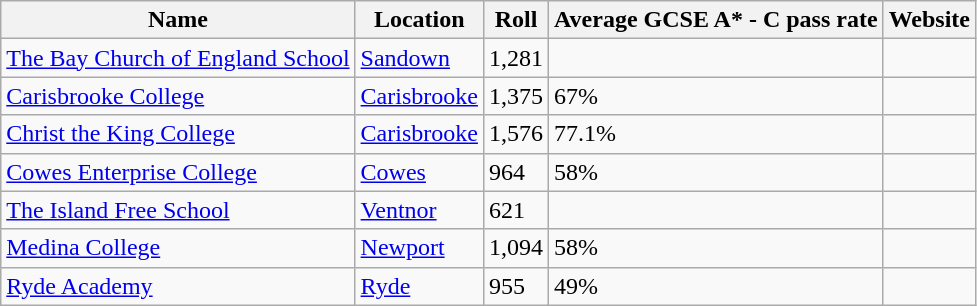<table class="wikitable sortable">
<tr>
<th>Name</th>
<th>Location</th>
<th>Roll</th>
<th>Average GCSE A* - C pass rate</th>
<th class="unsortable">Website</th>
</tr>
<tr>
<td><a href='#'>The Bay Church of England School</a></td>
<td><a href='#'>Sandown</a></td>
<td>1,281</td>
<td></td>
<td></td>
</tr>
<tr>
<td><a href='#'>Carisbrooke College</a></td>
<td><a href='#'>Carisbrooke</a></td>
<td>1,375</td>
<td>67%</td>
<td></td>
</tr>
<tr>
<td><a href='#'>Christ the King College</a></td>
<td><a href='#'>Carisbrooke</a></td>
<td>1,576</td>
<td>77.1%</td>
<td></td>
</tr>
<tr>
<td><a href='#'>Cowes Enterprise College</a></td>
<td><a href='#'>Cowes</a></td>
<td>964</td>
<td>58%</td>
<td></td>
</tr>
<tr>
<td><a href='#'>The Island Free School</a></td>
<td><a href='#'>Ventnor</a></td>
<td>621</td>
<td></td>
<td></td>
</tr>
<tr>
<td><a href='#'>Medina College</a></td>
<td><a href='#'>Newport</a></td>
<td>1,094</td>
<td>58%</td>
<td></td>
</tr>
<tr>
<td><a href='#'>Ryde Academy</a></td>
<td><a href='#'>Ryde</a></td>
<td>955</td>
<td>49%</td>
<td></td>
</tr>
</table>
